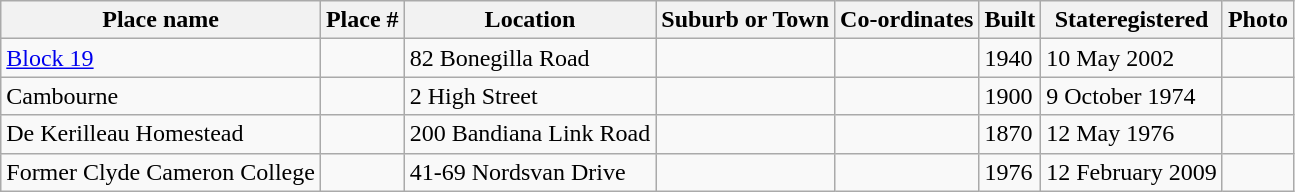<table class="wikitable sortable">
<tr>
<th>Place name</th>
<th>Place #</th>
<th>Location</th>
<th>Suburb or Town</th>
<th>Co-ordinates</th>
<th>Built</th>
<th>Stateregistered</th>
<th class="unsortable">Photo</th>
</tr>
<tr>
<td><a href='#'>Block 19</a></td>
<td></td>
<td>82 Bonegilla Road</td>
<td></td>
<td></td>
<td>1940</td>
<td>10 May 2002</td>
<td></td>
</tr>
<tr>
<td>Cambourne</td>
<td></td>
<td>2 High Street</td>
<td></td>
<td></td>
<td>1900</td>
<td>9 October 1974</td>
<td></td>
</tr>
<tr>
<td>De Kerilleau Homestead</td>
<td></td>
<td>200 Bandiana Link Road</td>
<td></td>
<td></td>
<td>1870</td>
<td>12 May 1976</td>
<td></td>
</tr>
<tr>
<td>Former Clyde Cameron College</td>
<td></td>
<td>41-69 Nordsvan Drive</td>
<td></td>
<td></td>
<td>1976</td>
<td>12 February 2009</td>
<td></td>
</tr>
</table>
